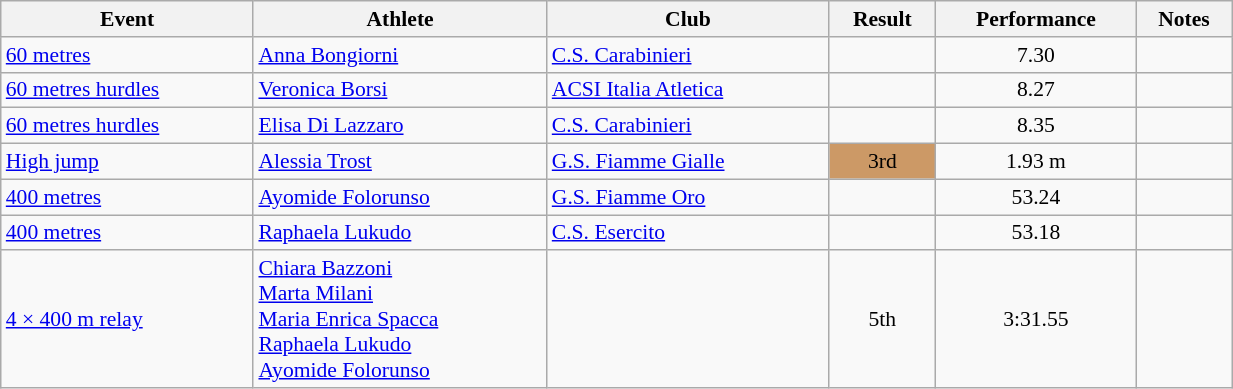<table class="wikitable" width=65% style="font-size:90%; text-align:left;">
<tr>
<th>Event</th>
<th>Athlete</th>
<th>Club</th>
<th>Result</th>
<th>Performance</th>
<th>Notes</th>
</tr>
<tr>
<td><a href='#'>60 metres</a></td>
<td><a href='#'>Anna Bongiorni</a></td>
<td><a href='#'>C.S. Carabinieri</a></td>
<td align=center></td>
<td align=center>7.30</td>
<td align=center></td>
</tr>
<tr>
<td><a href='#'>60 metres hurdles</a></td>
<td><a href='#'>Veronica Borsi</a></td>
<td><a href='#'>ACSI Italia Atletica</a></td>
<td align=center></td>
<td align=center>8.27</td>
<td align=center></td>
</tr>
<tr>
<td><a href='#'>60 metres hurdles</a></td>
<td><a href='#'>Elisa Di Lazzaro</a></td>
<td><a href='#'>C.S. Carabinieri</a></td>
<td align=center></td>
<td align=center>8.35</td>
<td align=center></td>
</tr>
<tr>
<td><a href='#'>High jump</a></td>
<td><a href='#'>Alessia Trost</a></td>
<td><a href='#'>G.S. Fiamme Gialle</a></td>
<td align=center bgcolor=cc9966>3rd</td>
<td align=center>1.93 m</td>
<td align=center></td>
</tr>
<tr>
<td><a href='#'>400 metres</a></td>
<td><a href='#'>Ayomide Folorunso</a></td>
<td><a href='#'>G.S. Fiamme Oro</a></td>
<td align=center></td>
<td align=center>53.24</td>
<td align=center></td>
</tr>
<tr>
<td><a href='#'>400 metres</a></td>
<td><a href='#'>Raphaela Lukudo</a></td>
<td><a href='#'>C.S. Esercito</a></td>
<td align=center></td>
<td align=center>53.18</td>
<td align=center></td>
</tr>
<tr>
<td><a href='#'>4 × 400 m relay</a></td>
<td><a href='#'>Chiara Bazzoni</a><br><a href='#'>Marta Milani</a><br><a href='#'>Maria Enrica Spacca</a><br><a href='#'>Raphaela Lukudo</a><br><a href='#'>Ayomide Folorunso</a></td>
<td></td>
<td align=center>5th</td>
<td align=center>3:31.55</td>
<td align=center></td>
</tr>
</table>
